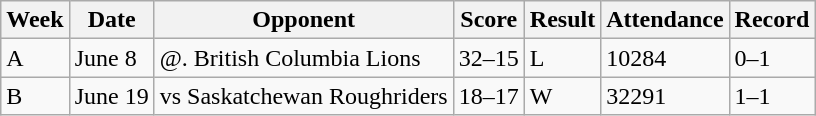<table class="wikitable">
<tr>
<th>Week</th>
<th>Date</th>
<th>Opponent</th>
<th>Score</th>
<th>Result</th>
<th>Attendance</th>
<th>Record</th>
</tr>
<tr>
<td>A</td>
<td>June 8</td>
<td>@. British Columbia Lions</td>
<td>32–15</td>
<td>L</td>
<td>10284</td>
<td>0–1</td>
</tr>
<tr>
<td>B</td>
<td>June 19</td>
<td>vs Saskatchewan Roughriders</td>
<td>18–17</td>
<td>W</td>
<td>32291</td>
<td>1–1</td>
</tr>
</table>
